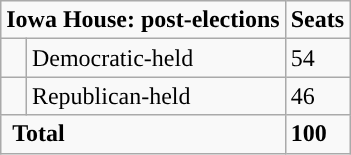<table class="wikitable">
<tr>
<td colspan="2"  style="text-align:center; vertical-align:top;"><strong>Iowa House: post-elections</strong></td>
<td style="vertical-align:top;"><strong>Seats</strong><br></td>
</tr>
<tr>
<td style="background-color:"> </td>
<td>Democratic-held</td>
<td>54</td>
</tr>
<tr>
<td style="background-color:"> </td>
<td>Republican-held</td>
<td>46</td>
</tr>
<tr>
<td colspan="2"> <strong>Total</strong><br></td>
<td><strong>100</strong></td>
</tr>
</table>
